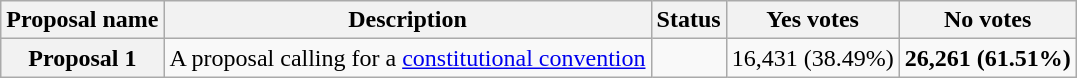<table class="wikitable sortable plainrowheaders">
<tr>
<th scope="col">Proposal name</th>
<th class="unsortable" scope="col">Description</th>
<th scope="col">Status</th>
<th scope="col">Yes votes</th>
<th scope="col">No votes</th>
</tr>
<tr>
<th scope="row">Proposal 1</th>
<td>A proposal calling for a <a href='#'>constitutional convention</a></td>
<td></td>
<td>16,431 (38.49%)</td>
<td><strong>26,261 (61.51%)</strong></td>
</tr>
</table>
